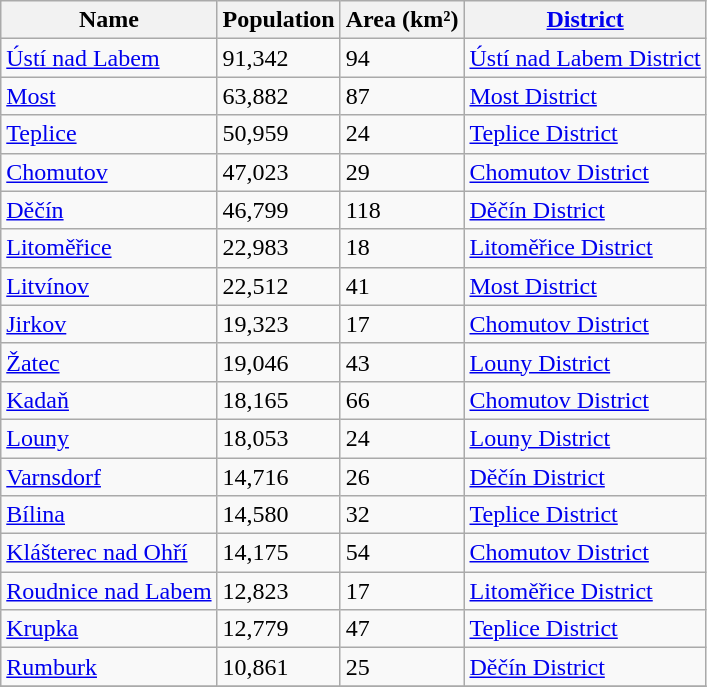<table class="wikitable sortable">
<tr>
<th>Name</th>
<th>Population</th>
<th>Area (km²)</th>
<th><a href='#'>District</a></th>
</tr>
<tr>
<td> <a href='#'>Ústí nad Labem</a></td>
<td>91,342</td>
<td>94</td>
<td><a href='#'>Ústí nad Labem District</a></td>
</tr>
<tr>
<td> <a href='#'>Most</a></td>
<td>63,882</td>
<td>87</td>
<td><a href='#'>Most District</a></td>
</tr>
<tr>
<td> <a href='#'>Teplice</a></td>
<td>50,959</td>
<td>24</td>
<td><a href='#'>Teplice District</a></td>
</tr>
<tr>
<td> <a href='#'>Chomutov</a></td>
<td>47,023</td>
<td>29</td>
<td><a href='#'>Chomutov District</a></td>
</tr>
<tr>
<td> <a href='#'>Děčín</a></td>
<td>46,799</td>
<td>118</td>
<td><a href='#'>Děčín District</a></td>
</tr>
<tr>
<td> <a href='#'>Litoměřice</a></td>
<td>22,983</td>
<td>18</td>
<td><a href='#'>Litoměřice District</a></td>
</tr>
<tr>
<td> <a href='#'>Litvínov</a></td>
<td>22,512</td>
<td>41</td>
<td><a href='#'>Most District</a></td>
</tr>
<tr>
<td> <a href='#'>Jirkov</a></td>
<td>19,323</td>
<td>17</td>
<td><a href='#'>Chomutov District</a></td>
</tr>
<tr>
<td> <a href='#'>Žatec</a></td>
<td>19,046</td>
<td>43</td>
<td><a href='#'>Louny District</a></td>
</tr>
<tr>
<td> <a href='#'>Kadaň</a></td>
<td>18,165</td>
<td>66</td>
<td><a href='#'>Chomutov District</a></td>
</tr>
<tr>
<td> <a href='#'>Louny</a></td>
<td>18,053</td>
<td>24</td>
<td><a href='#'>Louny District</a></td>
</tr>
<tr>
<td> <a href='#'>Varnsdorf</a></td>
<td>14,716</td>
<td>26</td>
<td><a href='#'>Děčín District</a></td>
</tr>
<tr>
<td> <a href='#'>Bílina</a></td>
<td>14,580</td>
<td>32</td>
<td><a href='#'>Teplice District</a></td>
</tr>
<tr>
<td> <a href='#'>Klášterec nad Ohří</a></td>
<td>14,175</td>
<td>54</td>
<td><a href='#'>Chomutov District</a></td>
</tr>
<tr>
<td> <a href='#'>Roudnice nad Labem</a></td>
<td>12,823</td>
<td>17</td>
<td><a href='#'>Litoměřice District</a></td>
</tr>
<tr>
<td> <a href='#'>Krupka</a></td>
<td>12,779</td>
<td>47</td>
<td><a href='#'>Teplice District</a></td>
</tr>
<tr>
<td> <a href='#'>Rumburk</a></td>
<td>10,861</td>
<td>25</td>
<td><a href='#'>Děčín District</a></td>
</tr>
<tr>
</tr>
</table>
